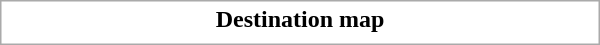<table class="collapsible collapsed" style="border:1px #aaa solid; width:25em; margin:0.2em auto">
<tr>
<th>Destination map</th>
</tr>
<tr>
<td></td>
</tr>
</table>
